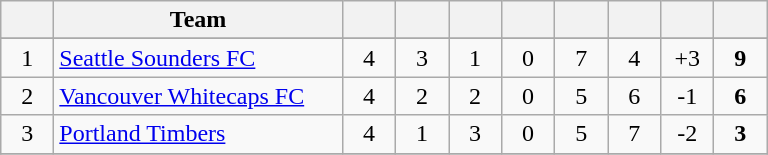<table class="wikitable" style="text-align: center;">
<tr>
<th width="28"></th>
<th width="185">Team</th>
<th width="28"></th>
<th width="28"></th>
<th width="28"></th>
<th width="28"></th>
<th width="28"></th>
<th width="28"></th>
<th width="28"></th>
<th width="28"></th>
</tr>
<tr style="background-color:#">
</tr>
<tr>
</tr>
<tr>
<td>1</td>
<td style="text-align:left;"><a href='#'>Seattle Sounders FC</a></td>
<td>4</td>
<td>3</td>
<td>1</td>
<td>0</td>
<td>7</td>
<td>4</td>
<td>+3</td>
<td><strong>9</strong></td>
</tr>
<tr>
<td>2</td>
<td style="text-align:left;"><a href='#'>Vancouver Whitecaps FC</a></td>
<td>4</td>
<td>2</td>
<td>2</td>
<td>0</td>
<td>5</td>
<td>6</td>
<td>-1</td>
<td><strong>6</strong></td>
</tr>
<tr>
<td>3</td>
<td style="text-align:left;"><a href='#'>Portland Timbers</a></td>
<td>4</td>
<td>1</td>
<td>3</td>
<td>0</td>
<td>5</td>
<td>7</td>
<td>-2</td>
<td><strong>3</strong></td>
</tr>
<tr>
</tr>
</table>
